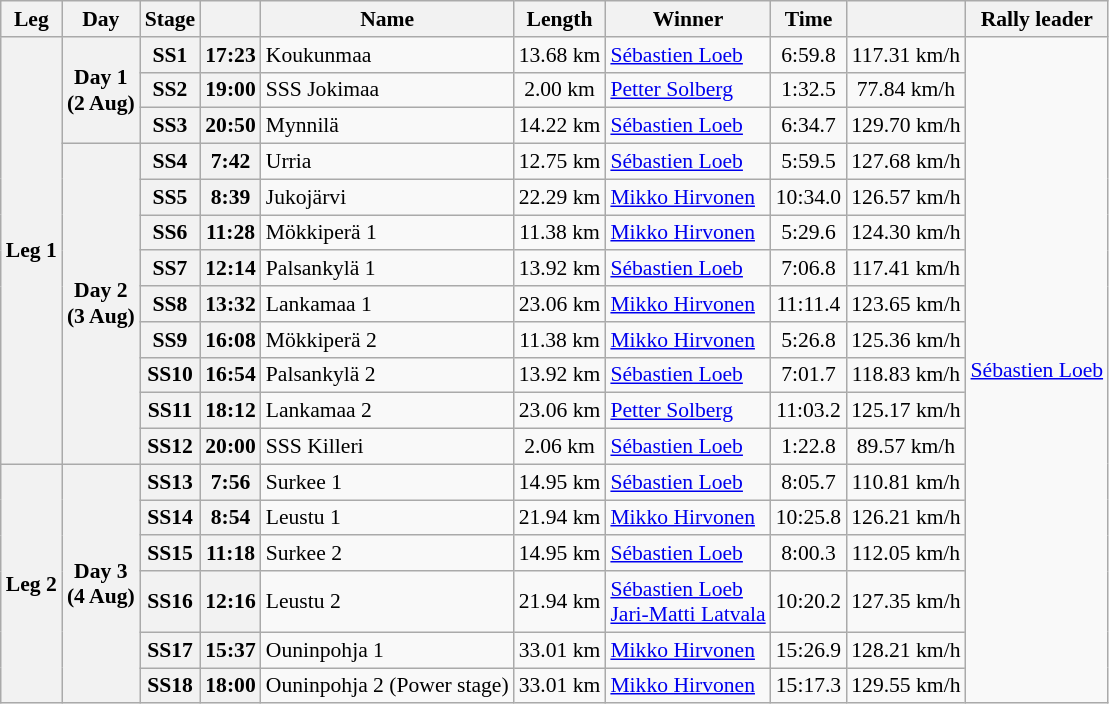<table class="wikitable" style="text-align: center; font-size: 90%; max-width: 950px;">
<tr>
<th>Leg</th>
<th>Day</th>
<th>Stage</th>
<th></th>
<th>Name</th>
<th>Length</th>
<th>Winner</th>
<th>Time</th>
<th></th>
<th>Rally leader</th>
</tr>
<tr>
<th rowspan=12>Leg 1</th>
<th rowspan=3>Day 1<br>(2 Aug)</th>
<th>SS1</th>
<th>17:23</th>
<td align=left>Koukunmaa</td>
<td>13.68 km</td>
<td align=left> <a href='#'>Sébastien Loeb</a></td>
<td>6:59.8</td>
<td>117.31 km/h</td>
<td rowspan=18 align=left> <a href='#'>Sébastien Loeb</a></td>
</tr>
<tr>
<th>SS2</th>
<th>19:00</th>
<td align=left>SSS Jokimaa</td>
<td>2.00 km</td>
<td align=left> <a href='#'>Petter Solberg</a></td>
<td>1:32.5</td>
<td>77.84 km/h</td>
</tr>
<tr>
<th>SS3</th>
<th>20:50</th>
<td align=left>Mynnilä</td>
<td>14.22 km</td>
<td align=left> <a href='#'>Sébastien Loeb</a></td>
<td>6:34.7</td>
<td>129.70 km/h</td>
</tr>
<tr>
<th rowspan=9>Day 2<br>(3 Aug)</th>
<th>SS4</th>
<th>7:42</th>
<td align=left>Urria</td>
<td>12.75 km</td>
<td align=left> <a href='#'>Sébastien Loeb</a></td>
<td>5:59.5</td>
<td>127.68 km/h</td>
</tr>
<tr>
<th>SS5</th>
<th>8:39</th>
<td align=left>Jukojärvi</td>
<td>22.29 km</td>
<td align=left> <a href='#'>Mikko Hirvonen</a></td>
<td>10:34.0</td>
<td>126.57 km/h</td>
</tr>
<tr>
<th>SS6</th>
<th>11:28</th>
<td align=left>Mökkiperä 1</td>
<td>11.38 km</td>
<td align=left> <a href='#'>Mikko Hirvonen</a></td>
<td>5:29.6</td>
<td>124.30 km/h</td>
</tr>
<tr>
<th>SS7</th>
<th>12:14</th>
<td align=left>Palsankylä 1</td>
<td>13.92 km</td>
<td align=left> <a href='#'>Sébastien Loeb</a></td>
<td>7:06.8</td>
<td>117.41 km/h</td>
</tr>
<tr>
<th>SS8</th>
<th>13:32</th>
<td align=left>Lankamaa 1</td>
<td>23.06 km</td>
<td align=left> <a href='#'>Mikko Hirvonen</a></td>
<td>11:11.4</td>
<td>123.65 km/h</td>
</tr>
<tr>
<th>SS9</th>
<th>16:08</th>
<td align=left>Mökkiperä 2</td>
<td>11.38 km</td>
<td align=left> <a href='#'>Mikko Hirvonen</a></td>
<td>5:26.8</td>
<td>125.36 km/h</td>
</tr>
<tr>
<th>SS10</th>
<th>16:54</th>
<td align=left>Palsankylä 2</td>
<td>13.92 km</td>
<td align=left> <a href='#'>Sébastien Loeb</a></td>
<td>7:01.7</td>
<td>118.83 km/h</td>
</tr>
<tr>
<th>SS11</th>
<th>18:12</th>
<td align=left>Lankamaa 2</td>
<td>23.06 km</td>
<td align=left> <a href='#'>Petter Solberg</a></td>
<td>11:03.2</td>
<td>125.17 km/h</td>
</tr>
<tr>
<th>SS12</th>
<th>20:00</th>
<td align=left>SSS Killeri</td>
<td>2.06 km</td>
<td align=left> <a href='#'>Sébastien Loeb</a></td>
<td>1:22.8</td>
<td>89.57 km/h</td>
</tr>
<tr>
<th rowspan=6>Leg 2</th>
<th rowspan=6>Day 3<br>(4 Aug)</th>
<th>SS13</th>
<th>7:56</th>
<td align=left>Surkee 1</td>
<td>14.95 km</td>
<td align=left> <a href='#'>Sébastien Loeb</a></td>
<td>8:05.7</td>
<td>110.81 km/h</td>
</tr>
<tr>
<th>SS14</th>
<th>8:54</th>
<td align=left>Leustu 1</td>
<td>21.94 km</td>
<td align=left> <a href='#'>Mikko Hirvonen</a></td>
<td>10:25.8</td>
<td>126.21 km/h</td>
</tr>
<tr>
<th>SS15</th>
<th>11:18</th>
<td align=left>Surkee 2</td>
<td>14.95 km</td>
<td align=left> <a href='#'>Sébastien Loeb</a></td>
<td>8:00.3</td>
<td>112.05 km/h</td>
</tr>
<tr>
<th>SS16</th>
<th>12:16</th>
<td align=left>Leustu 2</td>
<td>21.94 km</td>
<td align=left> <a href='#'>Sébastien Loeb</a><br> <a href='#'>Jari-Matti Latvala</a></td>
<td>10:20.2</td>
<td>127.35 km/h</td>
</tr>
<tr>
<th>SS17</th>
<th>15:37</th>
<td align=left>Ouninpohja 1</td>
<td>33.01 km</td>
<td align=left> <a href='#'>Mikko Hirvonen</a></td>
<td>15:26.9</td>
<td>128.21 km/h</td>
</tr>
<tr>
<th>SS18</th>
<th>18:00</th>
<td align=left>Ouninpohja 2 (Power stage)</td>
<td>33.01 km</td>
<td align=left> <a href='#'>Mikko Hirvonen</a></td>
<td>15:17.3</td>
<td>129.55 km/h</td>
</tr>
</table>
